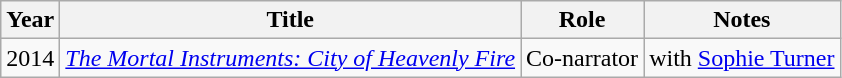<table class="wikitable sortable">
<tr>
<th>Year</th>
<th>Title</th>
<th>Role</th>
<th>Notes</th>
</tr>
<tr>
<td>2014</td>
<td><em><a href='#'>The Mortal Instruments: City of Heavenly Fire</a></em></td>
<td>Co-narrator</td>
<td>with <a href='#'>Sophie Turner</a></td>
</tr>
</table>
